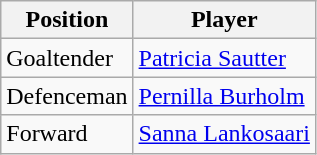<table class="wikitable">
<tr>
<th>Position</th>
<th>Player</th>
</tr>
<tr>
<td>Goaltender</td>
<td> <a href='#'>Patricia Sautter</a></td>
</tr>
<tr>
<td>Defenceman</td>
<td> <a href='#'>Pernilla Burholm</a></td>
</tr>
<tr>
<td>Forward</td>
<td> <a href='#'>Sanna Lankosaari</a></td>
</tr>
</table>
